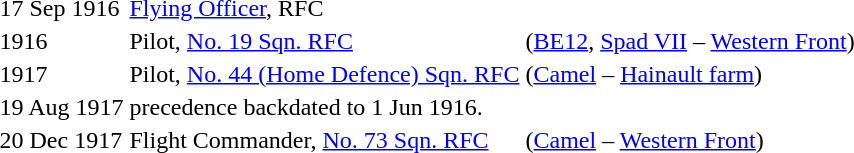<table>
<tr>
<td>17 Sep 1916</td>
<td><a href='#'>Flying Officer</a>, RFC</td>
</tr>
<tr>
<td>1916</td>
<td>Pilot, <a href='#'>No. 19 Sqn. RFC</a></td>
<td>(<a href='#'>BE12</a>, <a href='#'>Spad VII</a> – <a href='#'>Western Front</a>)</td>
</tr>
<tr>
<td>1917</td>
<td>Pilot, <a href='#'>No. 44 (Home Defence) Sqn. RFC</a></td>
<td>(<a href='#'>Camel</a> – <a href='#'>Hainault farm</a>)</td>
</tr>
<tr>
<td>19 Aug 1917</td>
<td>precedence backdated to 1 Jun 1916.</td>
</tr>
<tr>
<td>20 Dec 1917</td>
<td>Flight Commander, <a href='#'>No. 73 Sqn. RFC</a></td>
<td>(<a href='#'>Camel</a> – <a href='#'>Western Front</a>)</td>
</tr>
</table>
